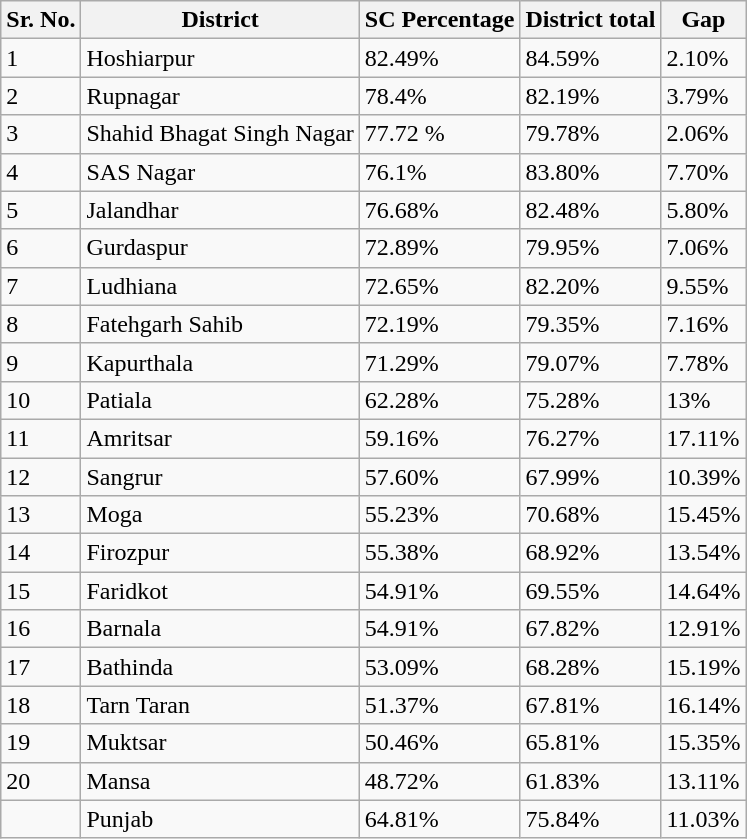<table class="wikitable sortable">
<tr>
<th>Sr. No.</th>
<th>District</th>
<th>SC Percentage</th>
<th>District total</th>
<th>Gap</th>
</tr>
<tr>
<td>1</td>
<td>Hoshiarpur</td>
<td>82.49%</td>
<td>84.59%</td>
<td>2.10%</td>
</tr>
<tr>
<td>2</td>
<td>Rupnagar</td>
<td>78.4%</td>
<td>82.19%</td>
<td>3.79%</td>
</tr>
<tr>
<td>3</td>
<td>Shahid Bhagat Singh Nagar</td>
<td>77.72 %</td>
<td>79.78%</td>
<td>2.06%</td>
</tr>
<tr>
<td>4</td>
<td>SAS Nagar</td>
<td>76.1%</td>
<td>83.80%</td>
<td>7.70%</td>
</tr>
<tr>
<td>5</td>
<td>Jalandhar</td>
<td>76.68%</td>
<td>82.48%</td>
<td>5.80%</td>
</tr>
<tr>
<td>6</td>
<td>Gurdaspur</td>
<td>72.89%</td>
<td>79.95%</td>
<td>7.06%</td>
</tr>
<tr>
<td>7</td>
<td>Ludhiana</td>
<td>72.65%</td>
<td>82.20%</td>
<td>9.55%</td>
</tr>
<tr>
<td>8</td>
<td>Fatehgarh Sahib</td>
<td>72.19%</td>
<td>79.35%</td>
<td>7.16%</td>
</tr>
<tr>
<td>9</td>
<td>Kapurthala</td>
<td>71.29%</td>
<td>79.07%</td>
<td>7.78%</td>
</tr>
<tr>
<td>10</td>
<td>Patiala</td>
<td>62.28%</td>
<td>75.28%</td>
<td>13%</td>
</tr>
<tr>
<td>11</td>
<td>Amritsar</td>
<td>59.16%</td>
<td>76.27%</td>
<td>17.11%</td>
</tr>
<tr>
<td>12</td>
<td>Sangrur</td>
<td>57.60%</td>
<td>67.99%</td>
<td>10.39%</td>
</tr>
<tr>
<td>13</td>
<td>Moga</td>
<td>55.23%</td>
<td>70.68%</td>
<td>15.45%</td>
</tr>
<tr>
<td>14</td>
<td>Firozpur</td>
<td>55.38%</td>
<td>68.92%</td>
<td>13.54%</td>
</tr>
<tr>
<td>15</td>
<td>Faridkot</td>
<td>54.91%</td>
<td>69.55%</td>
<td>14.64%</td>
</tr>
<tr>
<td>16</td>
<td>Barnala</td>
<td>54.91%</td>
<td>67.82%</td>
<td>12.91%</td>
</tr>
<tr>
<td>17</td>
<td>Bathinda</td>
<td>53.09%</td>
<td>68.28%</td>
<td>15.19%</td>
</tr>
<tr>
<td>18</td>
<td>Tarn Taran</td>
<td>51.37%</td>
<td>67.81%</td>
<td>16.14%</td>
</tr>
<tr>
<td>19</td>
<td>Muktsar</td>
<td>50.46%</td>
<td>65.81%</td>
<td>15.35%</td>
</tr>
<tr>
<td>20</td>
<td>Mansa</td>
<td>48.72%</td>
<td>61.83%</td>
<td>13.11%</td>
</tr>
<tr>
<td></td>
<td>Punjab</td>
<td>64.81%</td>
<td>75.84%</td>
<td>11.03%</td>
</tr>
</table>
